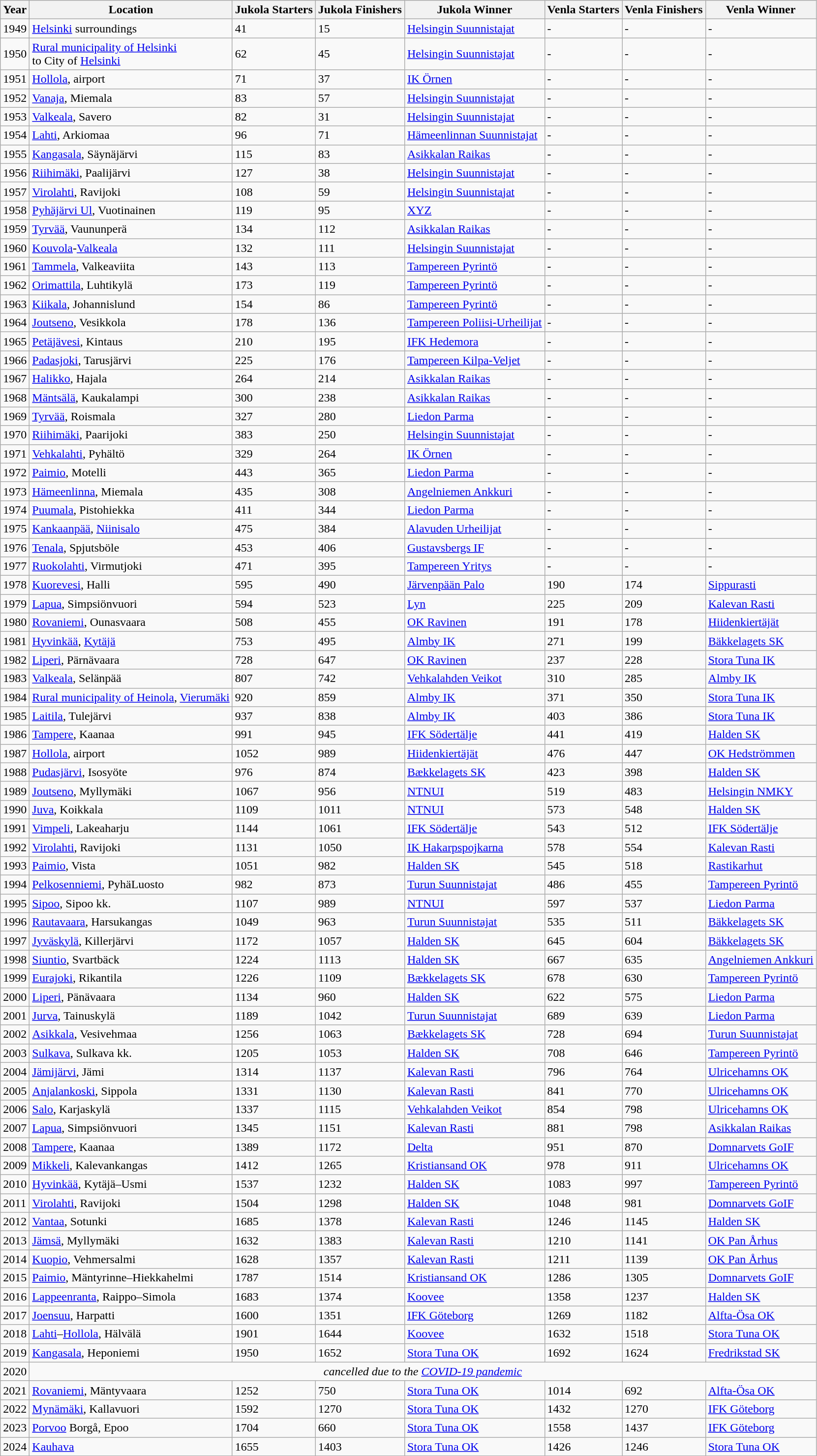<table class="wikitable">
<tr>
<th>Year</th>
<th>Location</th>
<th>Jukola Starters</th>
<th>Jukola Finishers</th>
<th>Jukola Winner</th>
<th>Venla Starters</th>
<th>Venla Finishers</th>
<th>Venla Winner</th>
</tr>
<tr>
<td>1949</td>
<td><a href='#'>Helsinki</a> surroundings</td>
<td>41</td>
<td>15</td>
<td> <a href='#'>Helsingin Suunnistajat</a></td>
<td>-</td>
<td>-</td>
<td>-</td>
</tr>
<tr>
<td>1950</td>
<td><a href='#'>Rural municipality of Helsinki</a> <br> to City of <a href='#'>Helsinki</a></td>
<td>62</td>
<td>45</td>
<td> <a href='#'>Helsingin Suunnistajat</a></td>
<td>-</td>
<td>-</td>
<td>-</td>
</tr>
<tr>
<td>1951</td>
<td><a href='#'>Hollola</a>, airport</td>
<td>71</td>
<td>37</td>
<td> <a href='#'>IK Örnen</a></td>
<td>-</td>
<td>-</td>
<td>-</td>
</tr>
<tr>
<td>1952</td>
<td><a href='#'>Vanaja</a>, Miemala</td>
<td>83</td>
<td>57</td>
<td> <a href='#'>Helsingin Suunnistajat</a></td>
<td>-</td>
<td>-</td>
<td>-</td>
</tr>
<tr>
<td>1953</td>
<td><a href='#'>Valkeala</a>, Savero</td>
<td>82</td>
<td>31</td>
<td> <a href='#'>Helsingin Suunnistajat</a></td>
<td>-</td>
<td>-</td>
<td>-</td>
</tr>
<tr>
<td>1954</td>
<td><a href='#'>Lahti</a>, Arkiomaa</td>
<td>96</td>
<td>71</td>
<td> <a href='#'>Hämeenlinnan Suunnistajat</a></td>
<td>-</td>
<td>-</td>
<td>-</td>
</tr>
<tr>
<td>1955</td>
<td><a href='#'>Kangasala</a>, Säynäjärvi</td>
<td>115</td>
<td>83</td>
<td> <a href='#'>Asikkalan Raikas</a></td>
<td>-</td>
<td>-</td>
<td>-</td>
</tr>
<tr>
<td>1956</td>
<td><a href='#'>Riihimäki</a>, Paalijärvi</td>
<td>127</td>
<td>38</td>
<td> <a href='#'>Helsingin Suunnistajat</a></td>
<td>-</td>
<td>-</td>
<td>-</td>
</tr>
<tr>
<td>1957</td>
<td><a href='#'>Virolahti</a>, Ravijoki</td>
<td>108</td>
<td>59</td>
<td> <a href='#'>Helsingin Suunnistajat</a></td>
<td>-</td>
<td>-</td>
<td>-</td>
</tr>
<tr>
<td>1958</td>
<td><a href='#'>Pyhäjärvi Ul</a>, Vuotinainen</td>
<td>119</td>
<td>95</td>
<td> <a href='#'>XYZ</a></td>
<td>-</td>
<td>-</td>
<td>-</td>
</tr>
<tr>
<td>1959</td>
<td><a href='#'>Tyrvää</a>, Vaununperä</td>
<td>134</td>
<td>112</td>
<td> <a href='#'>Asikkalan Raikas</a></td>
<td>-</td>
<td>-</td>
<td>-</td>
</tr>
<tr>
<td>1960</td>
<td><a href='#'>Kouvola</a>-<a href='#'>Valkeala</a></td>
<td>132</td>
<td>111</td>
<td> <a href='#'>Helsingin Suunnistajat</a></td>
<td>-</td>
<td>-</td>
<td>-</td>
</tr>
<tr>
<td>1961</td>
<td><a href='#'>Tammela</a>, Valkeaviita</td>
<td>143</td>
<td>113</td>
<td> <a href='#'>Tampereen Pyrintö</a></td>
<td>-</td>
<td>-</td>
<td>-</td>
</tr>
<tr>
<td>1962</td>
<td><a href='#'>Orimattila</a>, Luhtikylä</td>
<td>173</td>
<td>119</td>
<td> <a href='#'>Tampereen Pyrintö</a></td>
<td>-</td>
<td>-</td>
<td>-</td>
</tr>
<tr>
<td>1963</td>
<td><a href='#'>Kiikala</a>, Johannislund</td>
<td>154</td>
<td>86</td>
<td> <a href='#'>Tampereen Pyrintö</a></td>
<td>-</td>
<td>-</td>
<td>-</td>
</tr>
<tr>
<td>1964</td>
<td><a href='#'>Joutseno</a>, Vesikkola</td>
<td>178</td>
<td>136</td>
<td> <a href='#'>Tampereen Poliisi-Urheilijat</a></td>
<td>-</td>
<td>-</td>
<td>-</td>
</tr>
<tr>
<td>1965</td>
<td><a href='#'>Petäjävesi</a>, Kintaus</td>
<td>210</td>
<td>195</td>
<td> <a href='#'>IFK Hedemora</a></td>
<td>-</td>
<td>-</td>
<td>-</td>
</tr>
<tr>
<td>1966</td>
<td><a href='#'>Padasjoki</a>, Tarusjärvi</td>
<td>225</td>
<td>176</td>
<td> <a href='#'>Tampereen Kilpa-Veljet</a></td>
<td>-</td>
<td>-</td>
<td>-</td>
</tr>
<tr>
<td>1967</td>
<td><a href='#'>Halikko</a>, Hajala</td>
<td>264</td>
<td>214</td>
<td> <a href='#'>Asikkalan Raikas</a></td>
<td>-</td>
<td>-</td>
<td>-</td>
</tr>
<tr>
<td>1968</td>
<td><a href='#'>Mäntsälä</a>, Kaukalampi</td>
<td>300</td>
<td>238</td>
<td> <a href='#'>Asikkalan Raikas</a></td>
<td>-</td>
<td>-</td>
<td>-</td>
</tr>
<tr>
<td>1969</td>
<td><a href='#'>Tyrvää</a>, Roismala</td>
<td>327</td>
<td>280</td>
<td> <a href='#'>Liedon Parma</a></td>
<td>-</td>
<td>-</td>
<td>-</td>
</tr>
<tr>
<td>1970</td>
<td><a href='#'>Riihimäki</a>, Paarijoki</td>
<td>383</td>
<td>250</td>
<td> <a href='#'>Helsingin Suunnistajat</a></td>
<td>-</td>
<td>-</td>
<td>-</td>
</tr>
<tr>
<td>1971</td>
<td><a href='#'>Vehkalahti</a>, Pyhältö</td>
<td>329</td>
<td>264</td>
<td> <a href='#'>IK Örnen</a></td>
<td>-</td>
<td>-</td>
<td>-</td>
</tr>
<tr>
<td>1972</td>
<td><a href='#'>Paimio</a>, Motelli</td>
<td>443</td>
<td>365</td>
<td> <a href='#'>Liedon Parma</a></td>
<td>-</td>
<td>-</td>
<td>-</td>
</tr>
<tr>
<td>1973</td>
<td><a href='#'>Hämeenlinna</a>, Miemala</td>
<td>435</td>
<td>308</td>
<td> <a href='#'>Angelniemen Ankkuri</a></td>
<td>-</td>
<td>-</td>
<td>-</td>
</tr>
<tr>
<td>1974</td>
<td><a href='#'>Puumala</a>, Pistohiekka</td>
<td>411</td>
<td>344</td>
<td> <a href='#'>Liedon Parma</a></td>
<td>-</td>
<td>-</td>
<td>-</td>
</tr>
<tr>
<td>1975</td>
<td><a href='#'>Kankaanpää</a>, <a href='#'>Niinisalo</a></td>
<td>475</td>
<td>384</td>
<td> <a href='#'>Alavuden Urheilijat</a></td>
<td>-</td>
<td>-</td>
<td>-</td>
</tr>
<tr>
<td>1976</td>
<td><a href='#'>Tenala</a>, Spjutsböle</td>
<td>453</td>
<td>406</td>
<td> <a href='#'>Gustavsbergs IF</a></td>
<td>-</td>
<td>-</td>
<td>-</td>
</tr>
<tr>
<td>1977</td>
<td><a href='#'>Ruokolahti</a>, Virmutjoki</td>
<td>471</td>
<td>395</td>
<td> <a href='#'>Tampereen Yritys</a></td>
<td>-</td>
<td>-</td>
<td>-</td>
</tr>
<tr>
<td>1978</td>
<td><a href='#'>Kuorevesi</a>, Halli</td>
<td>595</td>
<td>490</td>
<td> <a href='#'>Järvenpään Palo</a></td>
<td>190</td>
<td>174</td>
<td> <a href='#'>Sippurasti</a></td>
</tr>
<tr>
<td>1979</td>
<td><a href='#'>Lapua</a>, Simpsiönvuori</td>
<td>594</td>
<td>523</td>
<td> <a href='#'>Lyn</a></td>
<td>225</td>
<td>209</td>
<td> <a href='#'>Kalevan Rasti</a></td>
</tr>
<tr>
<td>1980</td>
<td><a href='#'>Rovaniemi</a>, Ounasvaara</td>
<td>508</td>
<td>455</td>
<td> <a href='#'>OK Ravinen</a></td>
<td>191</td>
<td>178</td>
<td> <a href='#'>Hiidenkiertäjät</a></td>
</tr>
<tr>
<td>1981</td>
<td><a href='#'>Hyvinkää</a>, <a href='#'>Kytäjä</a></td>
<td>753</td>
<td>495</td>
<td> <a href='#'>Almby IK</a></td>
<td>271</td>
<td>199</td>
<td> <a href='#'>Bäkkelagets SK</a></td>
</tr>
<tr>
<td>1982</td>
<td><a href='#'>Liperi</a>, Pärnävaara</td>
<td>728</td>
<td>647</td>
<td> <a href='#'>OK Ravinen</a></td>
<td>237</td>
<td>228</td>
<td> <a href='#'>Stora Tuna IK</a></td>
</tr>
<tr>
<td>1983</td>
<td><a href='#'>Valkeala</a>, Selänpää</td>
<td>807</td>
<td>742</td>
<td> <a href='#'>Vehkalahden Veikot</a></td>
<td>310</td>
<td>285</td>
<td> <a href='#'>Almby IK</a></td>
</tr>
<tr>
<td>1984</td>
<td><a href='#'>Rural municipality of Heinola</a>, <a href='#'>Vierumäki</a></td>
<td>920</td>
<td>859</td>
<td> <a href='#'>Almby IK</a></td>
<td>371</td>
<td>350</td>
<td> <a href='#'>Stora Tuna IK</a></td>
</tr>
<tr>
<td>1985</td>
<td><a href='#'>Laitila</a>, Tulejärvi</td>
<td>937</td>
<td>838</td>
<td> <a href='#'>Almby IK</a></td>
<td>403</td>
<td>386</td>
<td> <a href='#'>Stora Tuna IK</a></td>
</tr>
<tr>
<td>1986</td>
<td><a href='#'>Tampere</a>, Kaanaa</td>
<td>991</td>
<td>945</td>
<td> <a href='#'>IFK Södertälje</a></td>
<td>441</td>
<td>419</td>
<td> <a href='#'>Halden SK</a></td>
</tr>
<tr>
<td>1987</td>
<td><a href='#'>Hollola</a>, airport</td>
<td>1052</td>
<td>989</td>
<td> <a href='#'>Hiidenkiertäjät</a></td>
<td>476</td>
<td>447</td>
<td> <a href='#'>OK Hedströmmen</a></td>
</tr>
<tr>
<td>1988</td>
<td><a href='#'>Pudasjärvi</a>, Isosyöte</td>
<td>976</td>
<td>874</td>
<td> <a href='#'>Bækkelagets SK</a></td>
<td>423</td>
<td>398</td>
<td> <a href='#'>Halden SK</a></td>
</tr>
<tr>
<td>1989</td>
<td><a href='#'>Joutseno</a>, Myllymäki</td>
<td>1067</td>
<td>956</td>
<td> <a href='#'>NTNUI</a></td>
<td>519</td>
<td>483</td>
<td> <a href='#'>Helsingin NMKY</a></td>
</tr>
<tr>
<td>1990</td>
<td><a href='#'>Juva</a>, Koikkala</td>
<td>1109</td>
<td>1011</td>
<td> <a href='#'>NTNUI</a></td>
<td>573</td>
<td>548</td>
<td> <a href='#'>Halden SK</a></td>
</tr>
<tr>
<td>1991</td>
<td><a href='#'>Vimpeli</a>, Lakeaharju</td>
<td>1144</td>
<td>1061</td>
<td> <a href='#'>IFK Södertälje</a></td>
<td>543</td>
<td>512</td>
<td> <a href='#'>IFK Södertälje</a></td>
</tr>
<tr>
<td>1992</td>
<td><a href='#'>Virolahti</a>, Ravijoki</td>
<td>1131</td>
<td>1050</td>
<td> <a href='#'>IK Hakarpspojkarna</a></td>
<td>578</td>
<td>554</td>
<td> <a href='#'>Kalevan Rasti</a></td>
</tr>
<tr>
<td>1993</td>
<td><a href='#'>Paimio</a>, Vista</td>
<td>1051</td>
<td>982</td>
<td> <a href='#'>Halden SK</a></td>
<td>545</td>
<td>518</td>
<td> <a href='#'>Rastikarhut</a></td>
</tr>
<tr>
<td>1994</td>
<td><a href='#'>Pelkosenniemi</a>, PyhäLuosto</td>
<td>982</td>
<td>873</td>
<td> <a href='#'>Turun Suunnistajat</a></td>
<td>486</td>
<td>455</td>
<td> <a href='#'>Tampereen Pyrintö</a></td>
</tr>
<tr>
<td>1995</td>
<td><a href='#'>Sipoo</a>, Sipoo kk.</td>
<td>1107</td>
<td>989</td>
<td> <a href='#'>NTNUI</a></td>
<td>597</td>
<td>537</td>
<td> <a href='#'>Liedon Parma</a></td>
</tr>
<tr>
<td>1996</td>
<td><a href='#'>Rautavaara</a>, Harsukangas</td>
<td>1049</td>
<td>963</td>
<td> <a href='#'>Turun Suunnistajat</a></td>
<td>535</td>
<td>511</td>
<td> <a href='#'>Bäkkelagets SK</a></td>
</tr>
<tr>
<td>1997</td>
<td><a href='#'>Jyväskylä</a>, Killerjärvi</td>
<td>1172</td>
<td>1057</td>
<td> <a href='#'>Halden SK</a></td>
<td>645</td>
<td>604</td>
<td> <a href='#'>Bäkkelagets SK</a></td>
</tr>
<tr>
<td>1998</td>
<td><a href='#'>Siuntio</a>, Svartbäck</td>
<td>1224</td>
<td>1113</td>
<td> <a href='#'>Halden SK</a></td>
<td>667</td>
<td>635</td>
<td> <a href='#'>Angelniemen Ankkuri</a></td>
</tr>
<tr>
<td>1999</td>
<td><a href='#'>Eurajoki</a>, Rikantila</td>
<td>1226</td>
<td>1109</td>
<td> <a href='#'>Bækkelagets SK</a></td>
<td>678</td>
<td>630</td>
<td> <a href='#'>Tampereen Pyrintö</a></td>
</tr>
<tr>
<td>2000</td>
<td><a href='#'>Liperi</a>, Pänävaara</td>
<td>1134</td>
<td>960</td>
<td> <a href='#'>Halden SK</a></td>
<td>622</td>
<td>575</td>
<td> <a href='#'>Liedon Parma</a></td>
</tr>
<tr>
<td>2001</td>
<td><a href='#'>Jurva</a>, Tainuskylä</td>
<td>1189</td>
<td>1042</td>
<td> <a href='#'>Turun Suunnistajat</a></td>
<td>689</td>
<td>639</td>
<td> <a href='#'>Liedon Parma</a></td>
</tr>
<tr>
<td>2002</td>
<td><a href='#'>Asikkala</a>, Vesivehmaa</td>
<td>1256</td>
<td>1063</td>
<td> <a href='#'>Bækkelagets SK</a></td>
<td>728</td>
<td>694</td>
<td> <a href='#'>Turun Suunnistajat</a></td>
</tr>
<tr>
<td>2003</td>
<td><a href='#'>Sulkava</a>, Sulkava kk.</td>
<td>1205</td>
<td>1053</td>
<td> <a href='#'>Halden SK</a></td>
<td>708</td>
<td>646</td>
<td> <a href='#'>Tampereen Pyrintö</a></td>
</tr>
<tr>
<td>2004</td>
<td><a href='#'>Jämijärvi</a>, Jämi</td>
<td>1314</td>
<td>1137</td>
<td> <a href='#'>Kalevan Rasti</a></td>
<td>796</td>
<td>764</td>
<td> <a href='#'>Ulricehamns OK</a></td>
</tr>
<tr>
<td>2005</td>
<td><a href='#'>Anjalankoski</a>, Sippola</td>
<td>1331</td>
<td>1130</td>
<td> <a href='#'>Kalevan Rasti</a></td>
<td>841</td>
<td>770</td>
<td> <a href='#'>Ulricehamns OK</a></td>
</tr>
<tr>
<td>2006</td>
<td><a href='#'>Salo</a>, Karjaskylä</td>
<td>1337</td>
<td>1115</td>
<td> <a href='#'>Vehkalahden Veikot</a></td>
<td>854</td>
<td>798</td>
<td> <a href='#'>Ulricehamns OK</a></td>
</tr>
<tr>
<td>2007</td>
<td><a href='#'>Lapua</a>, Simpsiönvuori</td>
<td>1345</td>
<td>1151</td>
<td> <a href='#'>Kalevan Rasti</a></td>
<td>881</td>
<td>798</td>
<td> <a href='#'>Asikkalan Raikas</a></td>
</tr>
<tr>
<td>2008</td>
<td><a href='#'>Tampere</a>, Kaanaa</td>
<td>1389</td>
<td>1172</td>
<td> <a href='#'>Delta</a></td>
<td>951</td>
<td>870</td>
<td> <a href='#'>Domnarvets GoIF</a></td>
</tr>
<tr>
<td>2009</td>
<td><a href='#'>Mikkeli</a>, Kalevankangas</td>
<td>1412</td>
<td>1265</td>
<td> <a href='#'>Kristiansand OK</a></td>
<td>978</td>
<td>911</td>
<td> <a href='#'>Ulricehamns OK</a></td>
</tr>
<tr>
<td>2010</td>
<td><a href='#'>Hyvinkää</a>, Kytäjä–Usmi</td>
<td>1537</td>
<td>1232</td>
<td> <a href='#'>Halden SK</a></td>
<td>1083</td>
<td>997</td>
<td> <a href='#'>Tampereen Pyrintö</a></td>
</tr>
<tr>
<td>2011</td>
<td><a href='#'>Virolahti</a>, Ravijoki</td>
<td>1504</td>
<td>1298</td>
<td> <a href='#'>Halden SK</a></td>
<td>1048</td>
<td>981</td>
<td> <a href='#'>Domnarvets GoIF</a></td>
</tr>
<tr>
<td>2012</td>
<td><a href='#'>Vantaa</a>, Sotunki</td>
<td>1685</td>
<td>1378</td>
<td> <a href='#'>Kalevan Rasti</a></td>
<td>1246</td>
<td>1145</td>
<td> <a href='#'>Halden SK</a></td>
</tr>
<tr>
<td>2013</td>
<td><a href='#'>Jämsä</a>, Myllymäki</td>
<td>1632</td>
<td>1383</td>
<td> <a href='#'>Kalevan Rasti</a></td>
<td>1210</td>
<td>1141</td>
<td> <a href='#'>OK Pan Århus</a></td>
</tr>
<tr>
<td>2014</td>
<td><a href='#'>Kuopio</a>, Vehmersalmi</td>
<td>1628</td>
<td>1357</td>
<td> <a href='#'>Kalevan Rasti</a></td>
<td>1211</td>
<td>1139</td>
<td> <a href='#'>OK Pan Århus</a></td>
</tr>
<tr>
<td>2015</td>
<td><a href='#'>Paimio</a>, Mäntyrinne–Hiekkahelmi</td>
<td>1787</td>
<td>1514</td>
<td> <a href='#'>Kristiansand OK</a></td>
<td>1286</td>
<td>1305</td>
<td> <a href='#'>Domnarvets GoIF</a></td>
</tr>
<tr>
<td>2016</td>
<td><a href='#'>Lappeenranta</a>, Raippo–Simola</td>
<td>1683</td>
<td>1374</td>
<td> <a href='#'>Koovee</a></td>
<td>1358</td>
<td>1237</td>
<td> <a href='#'>Halden SK</a></td>
</tr>
<tr>
<td>2017</td>
<td><a href='#'>Joensuu</a>, Harpatti</td>
<td>1600</td>
<td>1351</td>
<td> <a href='#'>IFK Göteborg</a></td>
<td>1269</td>
<td>1182</td>
<td> <a href='#'>Alfta-Ösa OK</a></td>
</tr>
<tr>
<td>2018</td>
<td><a href='#'>Lahti</a>–<a href='#'>Hollola</a>, Hälvälä</td>
<td>1901</td>
<td>1644</td>
<td> <a href='#'>Koovee</a></td>
<td>1632</td>
<td>1518</td>
<td> <a href='#'>Stora Tuna OK</a></td>
</tr>
<tr>
<td>2019</td>
<td><a href='#'>Kangasala</a>, Heponiemi</td>
<td>1950</td>
<td>1652</td>
<td> <a href='#'>Stora Tuna OK</a></td>
<td>1692</td>
<td>1624</td>
<td> <a href='#'>Fredrikstad SK</a></td>
</tr>
<tr>
<td>2020</td>
<td colspan="7" align="center"><em>cancelled due to the <a href='#'>COVID-19 pandemic</a></td>
</tr>
<tr>
<td>2021</td>
<td><a href='#'>Rovaniemi</a>, Mäntyvaara</td>
<td>1252</td>
<td>750</td>
<td> <a href='#'>Stora Tuna OK</a></td>
<td>1014</td>
<td>692</td>
<td> <a href='#'>Alfta-Ösa OK</a></td>
</tr>
<tr>
<td>2022</td>
<td><a href='#'>Mynämäki</a>, Kallavuori</td>
<td>1592</td>
<td>1270</td>
<td> <a href='#'>Stora Tuna OK</a></td>
<td>1432</td>
<td>1270</td>
<td> <a href='#'>IFK Göteborg</a></td>
</tr>
<tr>
<td>2023</td>
<td><a href='#'>Porvoo</a> Borgå, Epoo</td>
<td>1704</td>
<td>660</td>
<td> <a href='#'>Stora Tuna OK</a></td>
<td>1558</td>
<td>1437</td>
<td> <a href='#'>IFK Göteborg</a></td>
</tr>
<tr>
<td>2024</td>
<td><a href='#'>Kauhava</a></td>
<td>1655</td>
<td>1403</td>
<td> <a href='#'>Stora Tuna OK</a></td>
<td>1426</td>
<td>1246</td>
<td> <a href='#'>Stora Tuna OK</a></td>
</tr>
</table>
